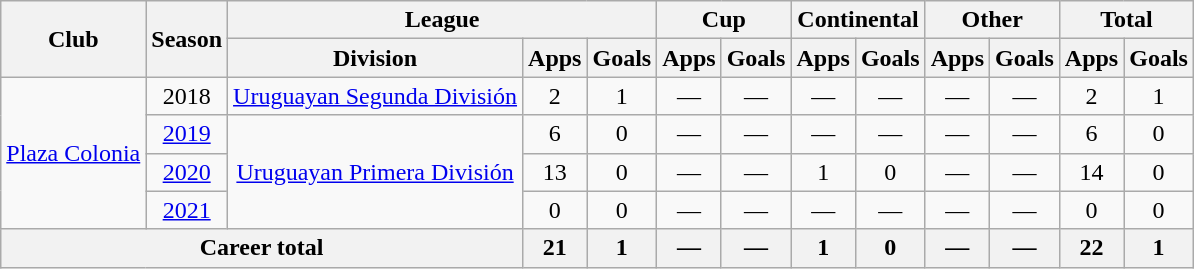<table class=wikitable style=text-align:center>
<tr>
<th rowspan=2>Club</th>
<th rowspan=2>Season</th>
<th colspan=3>League</th>
<th colspan=2>Cup</th>
<th colspan=2>Continental</th>
<th colspan=2>Other</th>
<th colspan=2>Total</th>
</tr>
<tr>
<th>Division</th>
<th>Apps</th>
<th>Goals</th>
<th>Apps</th>
<th>Goals</th>
<th>Apps</th>
<th>Goals</th>
<th>Apps</th>
<th>Goals</th>
<th>Apps</th>
<th>Goals</th>
</tr>
<tr>
<td rowspan=4><a href='#'>Plaza Colonia</a></td>
<td>2018</td>
<td><a href='#'>Uruguayan Segunda División</a></td>
<td>2</td>
<td>1</td>
<td>—</td>
<td>—</td>
<td>—</td>
<td>—</td>
<td>—</td>
<td>—</td>
<td>2</td>
<td>1</td>
</tr>
<tr>
<td><a href='#'>2019</a></td>
<td rowspan=3><a href='#'>Uruguayan Primera División</a></td>
<td>6</td>
<td>0</td>
<td>—</td>
<td>—</td>
<td>—</td>
<td>—</td>
<td>—</td>
<td>—</td>
<td>6</td>
<td>0</td>
</tr>
<tr>
<td><a href='#'>2020</a></td>
<td>13</td>
<td>0</td>
<td>—</td>
<td>—</td>
<td>1</td>
<td>0</td>
<td>—</td>
<td>—</td>
<td>14</td>
<td>0</td>
</tr>
<tr>
<td><a href='#'>2021</a></td>
<td>0</td>
<td>0</td>
<td>—</td>
<td>—</td>
<td>—</td>
<td>—</td>
<td>—</td>
<td>—</td>
<td>0</td>
<td>0</td>
</tr>
<tr>
<th colspan=3>Career total</th>
<th>21</th>
<th>1</th>
<th>—</th>
<th>—</th>
<th>1</th>
<th>0</th>
<th>—</th>
<th>—</th>
<th>22</th>
<th>1</th>
</tr>
</table>
